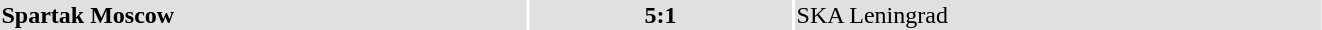<table width="70%">
<tr bgcolor="#e0e0e0">
<td style="width:40%;"><strong>Spartak Moscow</strong></td>
<th style="width:20%;"><strong>5:1</strong></th>
<td style="width:40%;">SKA Leningrad</td>
</tr>
</table>
